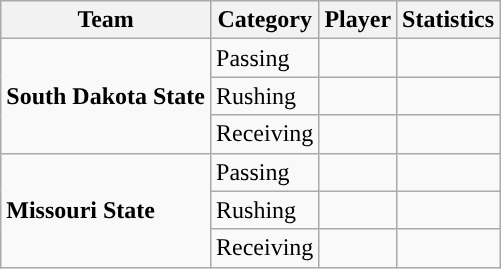<table class="wikitable" style="float: left;">
<tr>
<th>Team</th>
<th>Category</th>
<th>Player</th>
<th>Statistics</th>
</tr>
<tr>
<td rowspan=3><strong>South Dakota State</strong></td>
<td>Passing</td>
<td></td>
<td></td>
</tr>
<tr>
<td>Rushing</td>
<td></td>
<td></td>
</tr>
<tr>
<td>Receiving</td>
<td></td>
<td></td>
</tr>
<tr>
<td rowspan=3><strong>Missouri State</strong></td>
<td>Passing</td>
<td></td>
<td></td>
</tr>
<tr>
<td>Rushing</td>
<td></td>
<td></td>
</tr>
<tr>
<td>Receiving</td>
<td></td>
<td></td>
</tr>
</table>
